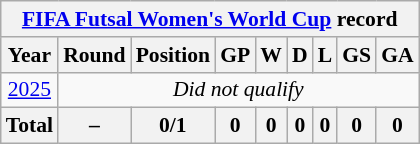<table class="wikitable" style="text-align: center;font-size:90%;">
<tr>
<th colspan=9><a href='#'>FIFA Futsal Women's World Cup</a> record</th>
</tr>
<tr>
<th>Year</th>
<th>Round</th>
<th>Position</th>
<th>GP</th>
<th>W</th>
<th>D</th>
<th>L</th>
<th>GS</th>
<th>GA</th>
</tr>
<tr>
<td> <a href='#'>2025</a></td>
<td colspan=8><em>Did not qualify</em></td>
</tr>
<tr>
<th><strong>Total</strong></th>
<th>–</th>
<th><strong>0/1</strong></th>
<th><strong>0</strong></th>
<th><strong>0</strong></th>
<th><strong>0</strong></th>
<th><strong>0</strong></th>
<th><strong>0</strong></th>
<th><strong>0</strong></th>
</tr>
</table>
